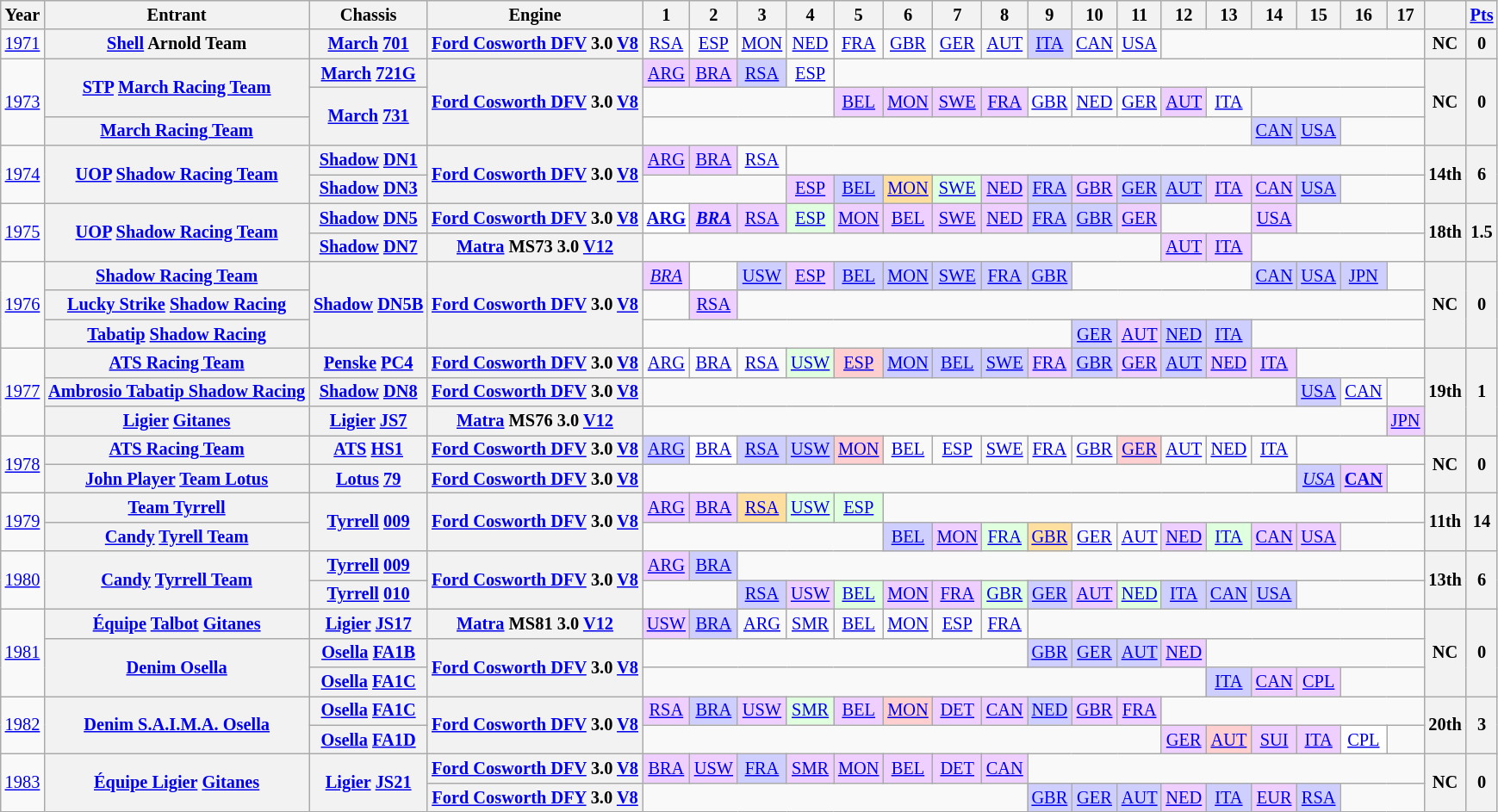<table class="wikitable" style="text-align:center; font-size:85%">
<tr>
<th>Year</th>
<th>Entrant</th>
<th>Chassis</th>
<th>Engine</th>
<th>1</th>
<th>2</th>
<th>3</th>
<th>4</th>
<th>5</th>
<th>6</th>
<th>7</th>
<th>8</th>
<th>9</th>
<th>10</th>
<th>11</th>
<th>12</th>
<th>13</th>
<th>14</th>
<th>15</th>
<th>16</th>
<th>17</th>
<th></th>
<th><a href='#'>Pts</a></th>
</tr>
<tr>
<td><a href='#'>1971</a></td>
<th nowrap><a href='#'>Shell</a> Arnold Team</th>
<th nowrap><a href='#'>March</a> <a href='#'>701</a></th>
<th nowrap><a href='#'>Ford Cosworth DFV</a> 3.0 <a href='#'>V8</a></th>
<td><a href='#'>RSA</a></td>
<td><a href='#'>ESP</a></td>
<td><a href='#'>MON</a></td>
<td><a href='#'>NED</a></td>
<td><a href='#'>FRA</a></td>
<td><a href='#'>GBR</a></td>
<td><a href='#'>GER</a></td>
<td><a href='#'>AUT</a></td>
<td style="background:#CFCFFF;"><a href='#'>ITA</a><br></td>
<td><a href='#'>CAN</a></td>
<td><a href='#'>USA</a></td>
<td colspan=6></td>
<th>NC</th>
<th>0</th>
</tr>
<tr>
<td rowspan=3><a href='#'>1973</a></td>
<th rowspan=2 nowrap><a href='#'>STP</a> <a href='#'>March Racing Team</a></th>
<th nowrap><a href='#'>March</a> <a href='#'>721G</a></th>
<th rowspan=3 nowrap><a href='#'>Ford Cosworth DFV</a> 3.0 <a href='#'>V8</a></th>
<td style="background:#EFCFFF;"><a href='#'>ARG</a><br></td>
<td style="background:#EFCFFF;"><a href='#'>BRA</a><br></td>
<td style="background:#CFCFFF;"><a href='#'>RSA</a><br></td>
<td><a href='#'>ESP</a></td>
<td colspan=13></td>
<th rowspan=3>NC</th>
<th rowspan=3>0</th>
</tr>
<tr>
<th rowspan=2 nowrap><a href='#'>March</a> <a href='#'>731</a></th>
<td colspan=4></td>
<td style="background:#EFCFFF;"><a href='#'>BEL</a><br></td>
<td style="background:#EFCFFF;"><a href='#'>MON</a><br></td>
<td style="background:#EFCFFF;"><a href='#'>SWE</a><br></td>
<td style="background:#EFCFFF;"><a href='#'>FRA</a><br></td>
<td><a href='#'>GBR</a></td>
<td><a href='#'>NED</a></td>
<td><a href='#'>GER</a></td>
<td style="background:#EFCFFF;"><a href='#'>AUT</a><br></td>
<td><a href='#'>ITA</a></td>
<td colspan=4></td>
</tr>
<tr>
<th nowrap><a href='#'>March Racing Team</a></th>
<td colspan=13></td>
<td style="background:#CFCFFF;"><a href='#'>CAN</a><br></td>
<td style="background:#CFCFFF;"><a href='#'>USA</a><br></td>
<td colspan=2></td>
</tr>
<tr>
<td rowspan=2><a href='#'>1974</a></td>
<th rowspan=2 nowrap><a href='#'>UOP</a> <a href='#'>Shadow Racing Team</a></th>
<th nowrap><a href='#'>Shadow</a> <a href='#'>DN1</a></th>
<th rowspan=2 nowrap><a href='#'>Ford Cosworth DFV</a> 3.0 <a href='#'>V8</a></th>
<td style="background:#EFCFFF;"><a href='#'>ARG</a><br></td>
<td style="background:#EFCFFF;"><a href='#'>BRA</a><br></td>
<td><a href='#'>RSA</a></td>
<td colspan=14></td>
<th rowspan=2>14th</th>
<th rowspan=2>6</th>
</tr>
<tr>
<th nowrap><a href='#'>Shadow</a> <a href='#'>DN3</a></th>
<td colspan=3></td>
<td style="background:#EFCFFF;"><a href='#'>ESP</a><br></td>
<td style="background:#CFCFFF;"><a href='#'>BEL</a><br></td>
<td style="background:#FFDF9F;"><a href='#'>MON</a><br></td>
<td style="background:#DFFFDF;"><a href='#'>SWE</a><br></td>
<td style="background:#EFCFFF;"><a href='#'>NED</a><br></td>
<td style="background:#CFCFFF;"><a href='#'>FRA</a><br></td>
<td style="background:#EFCFFF;"><a href='#'>GBR</a><br></td>
<td style="background:#CFCFFF;"><a href='#'>GER</a><br></td>
<td style="background:#CFCFFF;"><a href='#'>AUT</a><br></td>
<td style="background:#EFCFFF;"><a href='#'>ITA</a><br></td>
<td style="background:#EFCFFF;"><a href='#'>CAN</a><br></td>
<td style="background:#CFCFFF;"><a href='#'>USA</a><br></td>
<td colspan=2></td>
</tr>
<tr>
<td rowspan=2><a href='#'>1975</a></td>
<th rowspan=2 nowrap><a href='#'>UOP</a> <a href='#'>Shadow Racing Team</a></th>
<th nowrap><a href='#'>Shadow</a> <a href='#'>DN5</a></th>
<th nowrap><a href='#'>Ford Cosworth DFV</a> 3.0 <a href='#'>V8</a></th>
<td style="background:#FFFFFF;"><strong><a href='#'>ARG</a></strong><br></td>
<td style="background:#EFCFFF;"><strong><em><a href='#'>BRA</a></em></strong><br></td>
<td style="background:#EFCFFF;"><a href='#'>RSA</a><br></td>
<td style="background:#DFFFDF;"><a href='#'>ESP</a><br></td>
<td style="background:#EFCFFF;"><a href='#'>MON</a><br></td>
<td style="background:#EFCFFF;"><a href='#'>BEL</a><br></td>
<td style="background:#EFCFFF;"><a href='#'>SWE</a><br></td>
<td style="background:#EFCFFF;"><a href='#'>NED</a><br></td>
<td style="background:#CFCFFF;"><a href='#'>FRA</a><br></td>
<td style="background:#CFCFFF;"><a href='#'>GBR</a><br></td>
<td style="background:#EFCFFF;"><a href='#'>GER</a><br></td>
<td colspan=2></td>
<td style="background:#EFCFFF;"><a href='#'>USA</a><br></td>
<td colspan=3></td>
<th rowspan=2>18th</th>
<th rowspan=2>1.5</th>
</tr>
<tr>
<th nowrap><a href='#'>Shadow</a> <a href='#'>DN7</a></th>
<th nowrap><a href='#'>Matra</a> MS73 3.0 <a href='#'>V12</a></th>
<td colspan=11></td>
<td style="background:#EFCFFF;"><a href='#'>AUT</a><br></td>
<td style="background:#EFCFFF;"><a href='#'>ITA</a><br></td>
<td colspan=4></td>
</tr>
<tr>
<td rowspan="3"><a href='#'>1976</a></td>
<th nowrap><a href='#'>Shadow Racing Team</a></th>
<th rowspan="3" nowrap><a href='#'>Shadow</a> <a href='#'>DN5B</a></th>
<th rowspan="3" nowrap><a href='#'>Ford Cosworth DFV</a> 3.0 <a href='#'>V8</a></th>
<td style="background:#EFCFFF;"><em><a href='#'>BRA</a></em><br></td>
<td></td>
<td style="background:#CFCFFF;"><a href='#'>USW</a><br></td>
<td style="background:#EFCFFF;"><a href='#'>ESP</a><br></td>
<td style="background:#CFCFFF;"><a href='#'>BEL</a><br></td>
<td style="background:#CFCFFF;"><a href='#'>MON</a><br></td>
<td style="background:#CFCFFF;"><a href='#'>SWE</a><br></td>
<td style="background:#CFCFFF;"><a href='#'>FRA</a><br></td>
<td style="background:#CFCFFF;"><a href='#'>GBR</a><br></td>
<td colspan=4></td>
<td style="background:#CFCFFF;"><a href='#'>CAN</a><br></td>
<td style="background:#CFCFFF;"><a href='#'>USA</a><br></td>
<td style="background:#CFCFFF;"><a href='#'>JPN</a><br></td>
<td></td>
<th rowspan="3">NC</th>
<th rowspan="3">0</th>
</tr>
<tr>
<th nowrap><a href='#'>Lucky Strike</a> <a href='#'>Shadow Racing</a></th>
<td></td>
<td style="background:#EFCFFF;"><a href='#'>RSA</a><br></td>
<td colspan=15></td>
</tr>
<tr>
<th nowrap><a href='#'>Tabatip</a> <a href='#'>Shadow Racing</a></th>
<td colspan=9></td>
<td style="background:#CFCFFF;"><a href='#'>GER</a><br></td>
<td style="background:#EFCFFF;"><a href='#'>AUT</a><br></td>
<td style="background:#CFCFFF;"><a href='#'>NED</a><br></td>
<td style="background:#CFCFFF;"><a href='#'>ITA</a><br></td>
<td colspan=4></td>
</tr>
<tr>
<td rowspan=3><a href='#'>1977</a></td>
<th nowrap><a href='#'>ATS Racing Team</a></th>
<th nowrap><a href='#'>Penske</a> <a href='#'>PC4</a></th>
<th nowrap><a href='#'>Ford Cosworth DFV</a> 3.0 <a href='#'>V8</a></th>
<td><a href='#'>ARG</a></td>
<td><a href='#'>BRA</a></td>
<td><a href='#'>RSA</a></td>
<td style="background:#DFFFDF;"><a href='#'>USW</a><br></td>
<td style="background:#FFCFCF;"><a href='#'>ESP</a><br></td>
<td style="background:#CFCFFF;"><a href='#'>MON</a><br></td>
<td style="background:#CFCFFF;"><a href='#'>BEL</a><br></td>
<td style="background:#CFCFFF;"><a href='#'>SWE</a><br></td>
<td style="background:#EFCFFF;"><a href='#'>FRA</a><br></td>
<td style="background:#CFCFFF;"><a href='#'>GBR</a><br></td>
<td style="background:#EFCFFF;"><a href='#'>GER</a><br></td>
<td style="background:#CFCFFF;"><a href='#'>AUT</a><br></td>
<td style="background:#EFCFFF;"><a href='#'>NED</a><br></td>
<td style="background:#EFCFFF;"><a href='#'>ITA</a><br></td>
<td colspan=3></td>
<th rowspan=3>19th</th>
<th rowspan=3>1</th>
</tr>
<tr>
<th nowrap><a href='#'>Ambrosio Tabatip Shadow Racing</a></th>
<th nowrap><a href='#'>Shadow</a> <a href='#'>DN8</a></th>
<th nowrap><a href='#'>Ford Cosworth DFV</a> 3.0 <a href='#'>V8</a></th>
<td colspan=14></td>
<td style="background:#CFCFFF;"><a href='#'>USA</a><br></td>
<td><a href='#'>CAN</a></td>
<td></td>
</tr>
<tr>
<th nowrap><a href='#'>Ligier</a> <a href='#'>Gitanes</a></th>
<th nowrap><a href='#'>Ligier</a> <a href='#'>JS7</a></th>
<th nowrap><a href='#'>Matra</a> MS76 3.0 <a href='#'>V12</a></th>
<td colspan=16></td>
<td style="background:#EFCFFF;"><a href='#'>JPN</a><br></td>
</tr>
<tr>
<td rowspan=2><a href='#'>1978</a></td>
<th nowrap><a href='#'>ATS Racing Team</a></th>
<th nowrap><a href='#'>ATS</a> <a href='#'>HS1</a></th>
<th nowrap><a href='#'>Ford Cosworth DFV</a> 3.0 <a href='#'>V8</a></th>
<td style="background:#CFCFFF;"><a href='#'>ARG</a><br></td>
<td style="background:#FFFFFF;"><a href='#'>BRA</a><br></td>
<td style="background:#CFCFFF;"><a href='#'>RSA</a><br></td>
<td style="background:#CFCFFF;"><a href='#'>USW</a><br></td>
<td style="background:#FFCFCF;"><a href='#'>MON</a><br></td>
<td><a href='#'>BEL</a></td>
<td><a href='#'>ESP</a></td>
<td><a href='#'>SWE</a></td>
<td><a href='#'>FRA</a></td>
<td><a href='#'>GBR</a></td>
<td style="background:#FFCFCF;"><a href='#'>GER</a><br></td>
<td><a href='#'>AUT</a></td>
<td><a href='#'>NED</a></td>
<td><a href='#'>ITA</a></td>
<td colspan=3></td>
<th rowspan=2>NC</th>
<th rowspan=2>0</th>
</tr>
<tr>
<th nowrap><a href='#'>John Player</a> <a href='#'>Team Lotus</a></th>
<th nowrap><a href='#'>Lotus</a> <a href='#'>79</a></th>
<th nowrap><a href='#'>Ford Cosworth DFV</a> 3.0 <a href='#'>V8</a></th>
<td colspan=14></td>
<td style="background:#CFCFFF;"><em><a href='#'>USA</a></em><br></td>
<td style="background:#EFCFFF;"><strong><a href='#'>CAN</a></strong><br></td>
<td></td>
</tr>
<tr>
<td rowspan=2><a href='#'>1979</a></td>
<th nowrap><a href='#'>Team Tyrrell</a></th>
<th rowspan=2 nowrap><a href='#'>Tyrrell</a> <a href='#'>009</a></th>
<th rowspan=2 nowrap><a href='#'>Ford Cosworth DFV</a> 3.0 <a href='#'>V8</a></th>
<td style="background:#EFCFFF;"><a href='#'>ARG</a><br></td>
<td style="background:#EFCFFF;"><a href='#'>BRA</a><br></td>
<td style="background:#FFDF9F;"><a href='#'>RSA</a><br></td>
<td style="background:#DFFFDF;"><a href='#'>USW</a><br></td>
<td style="background:#DFFFDF;"><a href='#'>ESP</a><br></td>
<td colspan=12></td>
<th rowspan=2>11th</th>
<th rowspan=2>14</th>
</tr>
<tr>
<th nowrap><a href='#'>Candy</a> <a href='#'>Tyrell Team</a></th>
<td colspan=5></td>
<td style="background:#CFCFFF;"><a href='#'>BEL</a><br></td>
<td style="background:#EFCFFF;"><a href='#'>MON</a><br></td>
<td style="background:#DFFFDF;"><a href='#'>FRA</a><br></td>
<td style="background:#FFDF9F;"><a href='#'>GBR</a><br></td>
<td><a href='#'>GER</a></td>
<td><a href='#'>AUT</a></td>
<td style="background:#EFCFFF;"><a href='#'>NED</a><br></td>
<td style="background:#DFFFDF;"><a href='#'>ITA</a><br></td>
<td style="background:#EFCFFF;"><a href='#'>CAN</a><br></td>
<td style="background:#EFCFFF;"><a href='#'>USA</a><br></td>
<td colspan=2></td>
</tr>
<tr>
<td rowspan=2><a href='#'>1980</a></td>
<th rowspan=2 nowrap><a href='#'>Candy</a> <a href='#'>Tyrrell Team</a></th>
<th nowrap><a href='#'>Tyrrell</a> <a href='#'>009</a></th>
<th rowspan=2 nowrap><a href='#'>Ford Cosworth DFV</a> 3.0 <a href='#'>V8</a></th>
<td style="background:#EFCFFF;"><a href='#'>ARG</a><br></td>
<td style="background:#CFCFFF;"><a href='#'>BRA</a><br></td>
<td colspan=15></td>
<th rowspan=2>13th</th>
<th rowspan=2>6</th>
</tr>
<tr>
<th nowrap><a href='#'>Tyrrell</a> <a href='#'>010</a></th>
<td colspan=2></td>
<td style="background:#CFCFFF;"><a href='#'>RSA</a><br></td>
<td style="background:#EFCFFF;"><a href='#'>USW</a><br></td>
<td style="background:#DFFFDF;"><a href='#'>BEL</a><br></td>
<td style="background:#EFCFFF;"><a href='#'>MON</a><br></td>
<td style="background:#EFCFFF;"><a href='#'>FRA</a><br></td>
<td style="background:#DFFFDF;"><a href='#'>GBR</a><br></td>
<td style="background:#CFCFFF;"><a href='#'>GER</a><br></td>
<td style="background:#EFCFFF;"><a href='#'>AUT</a><br></td>
<td style="background:#DFFFDF;"><a href='#'>NED</a><br></td>
<td style="background:#CFCFFF;"><a href='#'>ITA</a><br></td>
<td style="background:#CFCFFF;"><a href='#'>CAN</a><br></td>
<td style="background:#CFCFFF;"><a href='#'>USA</a><br></td>
<td colspan=3></td>
</tr>
<tr>
<td rowspan=3><a href='#'>1981</a></td>
<th nowrap><a href='#'>Équipe</a> <a href='#'>Talbot</a> <a href='#'>Gitanes</a></th>
<th nowrap><a href='#'>Ligier</a> <a href='#'>JS17</a></th>
<th nowrap><a href='#'>Matra</a> MS81 3.0 <a href='#'>V12</a></th>
<td style="background:#EFCFFF;"><a href='#'>USW</a><br></td>
<td style="background:#CFCFFF;"><a href='#'>BRA</a><br></td>
<td><a href='#'>ARG</a></td>
<td><a href='#'>SMR</a></td>
<td><a href='#'>BEL</a></td>
<td><a href='#'>MON</a></td>
<td><a href='#'>ESP</a></td>
<td><a href='#'>FRA</a></td>
<td colspan=9></td>
<th rowspan=3>NC</th>
<th rowspan=3>0</th>
</tr>
<tr>
<th rowspan=2 nowrap><a href='#'>Denim Osella</a></th>
<th nowrap><a href='#'>Osella</a> <a href='#'>FA1B</a></th>
<th rowspan=2 nowrap><a href='#'>Ford Cosworth DFV</a> 3.0 <a href='#'>V8</a></th>
<td colspan=8></td>
<td style="background:#CFCFFF;"><a href='#'>GBR</a><br></td>
<td style="background:#CFCFFF;"><a href='#'>GER</a><br></td>
<td style="background:#CFCFFF;"><a href='#'>AUT</a><br></td>
<td style="background:#EFCFFF;"><a href='#'>NED</a><br></td>
<td colspan=5></td>
</tr>
<tr>
<th nowrap><a href='#'>Osella</a> <a href='#'>FA1C</a></th>
<td colspan=12></td>
<td style="background:#CFCFFF;"><a href='#'>ITA</a><br></td>
<td style="background:#EFCFFF;"><a href='#'>CAN</a><br></td>
<td style="background:#EFCFFF;"><a href='#'>CPL</a><br></td>
<td colspan=2></td>
</tr>
<tr>
<td rowspan=2><a href='#'>1982</a></td>
<th rowspan=2 nowrap><a href='#'>Denim S.A.I.M.A. Osella</a></th>
<th nowrap><a href='#'>Osella</a> <a href='#'>FA1C</a></th>
<th rowspan=2 nowrap><a href='#'>Ford Cosworth DFV</a> 3.0 <a href='#'>V8</a></th>
<td style="background:#EFCFFF;"><a href='#'>RSA</a><br></td>
<td style="background:#CFCFFF;"><a href='#'>BRA</a><br></td>
<td style="background:#EFCFFF;"><a href='#'>USW</a><br></td>
<td style="background:#DFFFDF;"><a href='#'>SMR</a><br></td>
<td style="background:#EFCFFF;"><a href='#'>BEL</a><br></td>
<td style="background:#FFCFCF;"><a href='#'>MON</a><br></td>
<td style="background:#EFCFFF;"><a href='#'>DET</a><br></td>
<td style="background:#EFCFFF;"><a href='#'>CAN</a><br></td>
<td style="background:#CFCFFF;"><a href='#'>NED</a><br></td>
<td style="background:#EFCFFF;"><a href='#'>GBR</a><br></td>
<td style="background:#EFCFFF;"><a href='#'>FRA</a><br></td>
<td colspan=6></td>
<th rowspan=2>20th</th>
<th rowspan=2>3</th>
</tr>
<tr>
<th nowrap><a href='#'>Osella</a> <a href='#'>FA1D</a></th>
<td colspan=11></td>
<td style="background:#EFCFFF;"><a href='#'>GER</a><br></td>
<td style="background:#FFCFCF;"><a href='#'>AUT</a><br></td>
<td style="background:#EFCFFF;"><a href='#'>SUI</a><br></td>
<td style="background:#EFCFFF;"><a href='#'>ITA</a><br></td>
<td style="background:#FFFFFF;"><a href='#'>CPL</a><br></td>
<td></td>
</tr>
<tr>
<td rowspan=2><a href='#'>1983</a></td>
<th rowspan=2 nowrap><a href='#'>Équipe Ligier</a> <a href='#'>Gitanes</a></th>
<th rowspan=2 nowrap><a href='#'>Ligier</a> <a href='#'>JS21</a></th>
<th nowrap><a href='#'>Ford Cosworth DFV</a> 3.0 <a href='#'>V8</a></th>
<td style="background:#EFCFFF;"><a href='#'>BRA</a><br></td>
<td style="background:#EFCFFF;"><a href='#'>USW</a><br></td>
<td style="background:#CFCFFF;"><a href='#'>FRA</a><br></td>
<td style="background:#EFCFFF;"><a href='#'>SMR</a><br></td>
<td style="background:#EFCFFF;"><a href='#'>MON</a><br></td>
<td style="background:#EFCFFF;"><a href='#'>BEL</a><br></td>
<td style="background:#EFCFFF;"><a href='#'>DET</a><br></td>
<td style="background:#EFCFFF;"><a href='#'>CAN</a><br></td>
<td colspan=9></td>
<th rowspan=2>NC</th>
<th rowspan=2>0</th>
</tr>
<tr>
<th nowrap><a href='#'>Ford Cosworth DFY</a> 3.0 <a href='#'>V8</a></th>
<td colspan=8></td>
<td style="background:#CFCFFF;"><a href='#'>GBR</a><br></td>
<td style="background:#CFCFFF;"><a href='#'>GER</a><br></td>
<td style="background:#CFCFFF;"><a href='#'>AUT</a><br></td>
<td style="background:#EFCFFF;"><a href='#'>NED</a><br></td>
<td style="background:#CFCFFF;"><a href='#'>ITA</a><br></td>
<td style="background:#EFCFFF;"><a href='#'>EUR</a><br></td>
<td style="background:#CFCFFF;"><a href='#'>RSA</a><br></td>
<td colspan=2></td>
</tr>
</table>
